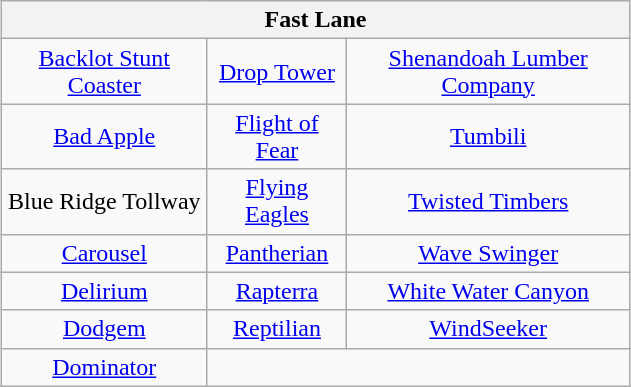<table class="wikitable" style="margin-left: 75px; width:420px; text-align: center">
<tr>
<th colspan="3">Fast Lane</th>
</tr>
<tr>
<td><a href='#'>Backlot Stunt Coaster</a></td>
<td><a href='#'>Drop Tower</a></td>
<td><a href='#'> Shenandoah Lumber Company</a></td>
</tr>
<tr>
<td><a href='#'>Bad Apple</a></td>
<td><a href='#'>Flight of Fear</a></td>
<td><a href='#'>Tumbili</a></td>
</tr>
<tr>
<td>Blue Ridge Tollway</td>
<td><a href='#'>Flying Eagles</a></td>
<td><a href='#'>Twisted Timbers</a></td>
</tr>
<tr>
<td><a href='#'>Carousel</a></td>
<td><a href='#'>Pantherian</a></td>
<td><a href='#'>Wave Swinger</a></td>
</tr>
<tr>
<td><a href='#'>Delirium</a></td>
<td><a href='#'>Rapterra</a></td>
<td><a href='#'>White Water Canyon</a></td>
</tr>
<tr>
<td><a href='#'>Dodgem</a></td>
<td><a href='#'>Reptilian</a></td>
<td><a href='#'>WindSeeker</a></td>
</tr>
<tr>
<td><a href='#'>Dominator</a></td>
</tr>
</table>
